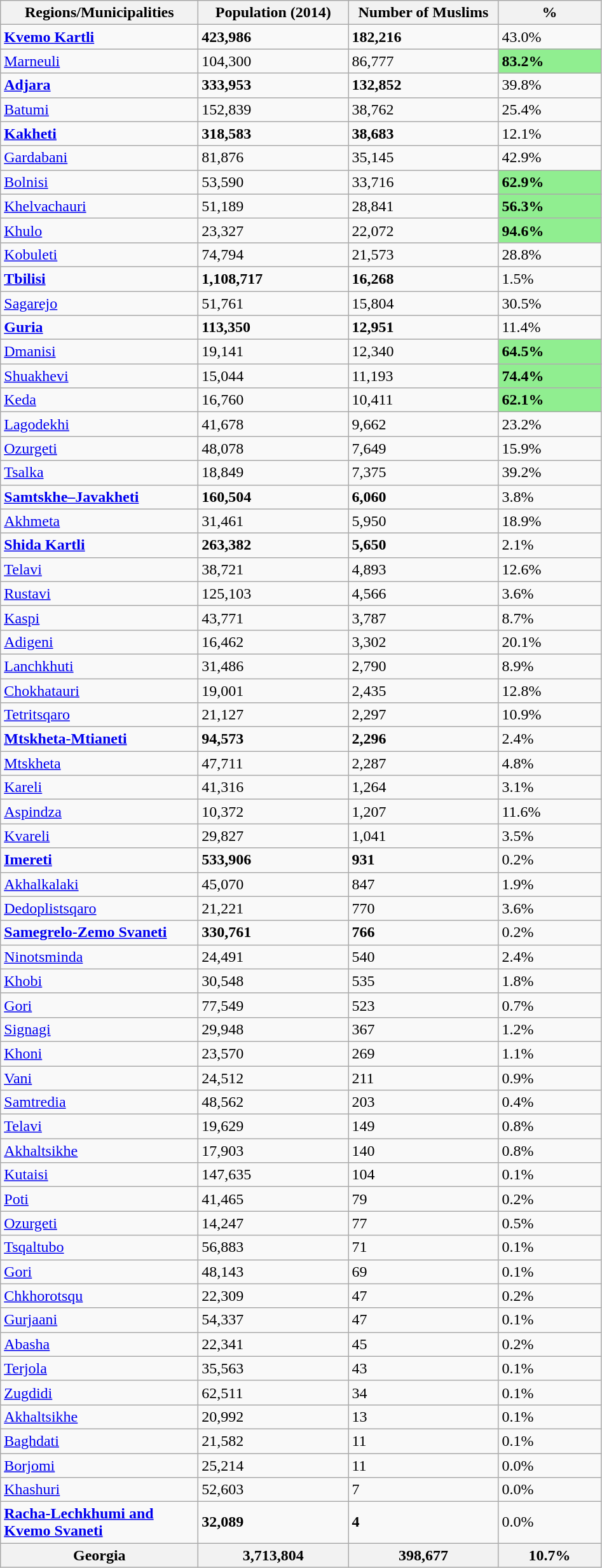<table class="wikitable sortable">
<tr>
<th width="200">Regions/Municipalities</th>
<th width="150">Population (2014)</th>
<th width="150">Number of Muslims</th>
<th width="100">%</th>
</tr>
<tr>
<td><strong><a href='#'>Kvemo Kartli</a></strong></td>
<td><strong>423,986</strong></td>
<td><strong>182,216</strong></td>
<td>43.0%</td>
</tr>
<tr>
<td><a href='#'> Marneuli</a></td>
<td>104,300</td>
<td>86,777</td>
<td bgcolor="lightgreen"><strong>83.2%</strong></td>
</tr>
<tr>
<td><strong><a href='#'>Adjara</a></strong></td>
<td><strong>333,953</strong></td>
<td><strong>132,852</strong></td>
<td>39.8%</td>
</tr>
<tr>
<td><a href='#'>Batumi</a></td>
<td>152,839</td>
<td>38,762</td>
<td>25.4%</td>
</tr>
<tr>
<td><strong><a href='#'>Kakheti</a></strong></td>
<td><strong>318,583</strong></td>
<td><strong>38,683</strong></td>
<td>12.1%</td>
</tr>
<tr>
<td><a href='#'> Gardabani</a></td>
<td>81,876</td>
<td>35,145</td>
<td>42.9%</td>
</tr>
<tr>
<td><a href='#'>Bolnisi</a></td>
<td>53,590</td>
<td>33,716</td>
<td bgcolor="lightgreen"><strong>62.9%</strong></td>
</tr>
<tr>
<td><a href='#'> Khelvachauri</a></td>
<td>51,189</td>
<td>28,841</td>
<td bgcolor="lightgreen"><strong>56.3%</strong></td>
</tr>
<tr>
<td><a href='#'> Khulo</a></td>
<td>23,327</td>
<td>22,072</td>
<td bgcolor="lightgreen"><strong>94.6%</strong></td>
</tr>
<tr>
<td><a href='#'> Kobuleti</a></td>
<td>74,794</td>
<td>21,573</td>
<td>28.8%</td>
</tr>
<tr>
<td><strong><a href='#'>Tbilisi</a></strong></td>
<td><strong>1,108,717</strong></td>
<td><strong>16,268</strong></td>
<td>1.5%</td>
</tr>
<tr>
<td><a href='#'> Sagarejo</a></td>
<td>51,761</td>
<td>15,804</td>
<td>30.5%</td>
</tr>
<tr>
<td><strong><a href='#'>Guria</a></strong></td>
<td><strong>113,350</strong></td>
<td><strong>12,951</strong></td>
<td>11.4%</td>
</tr>
<tr>
<td><a href='#'> Dmanisi</a></td>
<td>19,141</td>
<td>12,340</td>
<td bgcolor="lightgreen"><strong>64.5%</strong></td>
</tr>
<tr>
<td><a href='#'> Shuakhevi</a></td>
<td>15,044</td>
<td>11,193</td>
<td bgcolor="lightgreen"><strong>74.4%</strong></td>
</tr>
<tr>
<td><a href='#'> Keda</a></td>
<td>16,760</td>
<td>10,411</td>
<td bgcolor="lightgreen"><strong>62.1%</strong></td>
</tr>
<tr>
<td><a href='#'> Lagodekhi</a></td>
<td>41,678</td>
<td>9,662</td>
<td>23.2%</td>
</tr>
<tr>
<td><a href='#'> Ozurgeti</a></td>
<td>48,078</td>
<td>7,649</td>
<td>15.9%</td>
</tr>
<tr>
<td><a href='#'> Tsalka</a></td>
<td>18,849</td>
<td>7,375</td>
<td>39.2%</td>
</tr>
<tr>
<td><strong><a href='#'>Samtskhe–Javakheti</a></strong></td>
<td><strong>160,504</strong></td>
<td><strong>6,060</strong></td>
<td>3.8%</td>
</tr>
<tr>
<td><a href='#'> Akhmeta</a></td>
<td>31,461</td>
<td>5,950</td>
<td>18.9%</td>
</tr>
<tr>
<td><strong><a href='#'>Shida Kartli</a></strong></td>
<td><strong>263,382</strong></td>
<td><strong>5,650</strong></td>
<td>2.1%</td>
</tr>
<tr>
<td><a href='#'>Telavi</a></td>
<td>38,721</td>
<td>4,893</td>
<td>12.6%</td>
</tr>
<tr>
<td><a href='#'>Rustavi</a></td>
<td>125,103</td>
<td>4,566</td>
<td>3.6%</td>
</tr>
<tr>
<td><a href='#'> Kaspi</a></td>
<td>43,771</td>
<td>3,787</td>
<td>8.7%</td>
</tr>
<tr>
<td><a href='#'> Adigeni</a></td>
<td>16,462</td>
<td>3,302</td>
<td>20.1%</td>
</tr>
<tr>
<td><a href='#'> Lanchkhuti</a></td>
<td>31,486</td>
<td>2,790</td>
<td>8.9%</td>
</tr>
<tr>
<td><a href='#'> Chokhatauri</a></td>
<td>19,001</td>
<td>2,435</td>
<td>12.8%</td>
</tr>
<tr>
<td><a href='#'> Tetritsqaro</a></td>
<td>21,127</td>
<td>2,297</td>
<td>10.9%</td>
</tr>
<tr>
<td><strong><a href='#'>Mtskheta-Mtianeti</a></strong></td>
<td><strong>94,573</strong></td>
<td><strong>2,296</strong></td>
<td>2.4%</td>
</tr>
<tr>
<td><a href='#'> Mtskheta</a></td>
<td>47,711</td>
<td>2,287</td>
<td>4.8%</td>
</tr>
<tr>
<td><a href='#'>Kareli</a></td>
<td>41,316</td>
<td>1,264</td>
<td>3.1%</td>
</tr>
<tr>
<td><a href='#'> Aspindza</a></td>
<td>10,372</td>
<td>1,207</td>
<td>11.6%</td>
</tr>
<tr>
<td><a href='#'> Kvareli</a></td>
<td>29,827</td>
<td>1,041</td>
<td>3.5%</td>
</tr>
<tr>
<td><strong><a href='#'>Imereti</a></strong></td>
<td><strong>533,906</strong></td>
<td><strong>931</strong></td>
<td>0.2%</td>
</tr>
<tr>
<td><a href='#'> Akhalkalaki</a></td>
<td>45,070</td>
<td>847</td>
<td>1.9%</td>
</tr>
<tr>
<td><a href='#'> Dedoplistsqaro</a></td>
<td>21,221</td>
<td>770</td>
<td>3.6%</td>
</tr>
<tr>
<td><strong><a href='#'>Samegrelo-Zemo Svaneti</a></strong></td>
<td><strong>330,761</strong></td>
<td><strong>766</strong></td>
<td>0.2%</td>
</tr>
<tr>
<td><a href='#'> Ninotsminda</a></td>
<td>24,491</td>
<td>540</td>
<td>2.4%</td>
</tr>
<tr>
<td><a href='#'> Khobi</a></td>
<td>30,548</td>
<td>535</td>
<td>1.8%</td>
</tr>
<tr>
<td><a href='#'> Gori</a></td>
<td>77,549</td>
<td>523</td>
<td>0.7%</td>
</tr>
<tr>
<td><a href='#'> Signagi</a></td>
<td>29,948</td>
<td>367</td>
<td>1.2%</td>
</tr>
<tr>
<td><a href='#'> Khoni</a></td>
<td>23,570</td>
<td>269</td>
<td>1.1%</td>
</tr>
<tr>
<td><a href='#'> Vani</a></td>
<td>24,512</td>
<td>211</td>
<td>0.9%</td>
</tr>
<tr>
<td><a href='#'> Samtredia</a></td>
<td>48,562</td>
<td>203</td>
<td>0.4%</td>
</tr>
<tr>
<td><a href='#'>Telavi</a></td>
<td>19,629</td>
<td>149</td>
<td>0.8%</td>
</tr>
<tr>
<td><a href='#'>Akhaltsikhe</a></td>
<td>17,903</td>
<td>140</td>
<td>0.8%</td>
</tr>
<tr>
<td><a href='#'>Kutaisi</a></td>
<td>147,635</td>
<td>104</td>
<td>0.1%</td>
</tr>
<tr>
<td><a href='#'>Poti</a></td>
<td>41,465</td>
<td>79</td>
<td>0.2%</td>
</tr>
<tr>
<td><a href='#'>Ozurgeti</a></td>
<td>14,247</td>
<td>77</td>
<td>0.5%</td>
</tr>
<tr>
<td><a href='#'> Tsqaltubo</a></td>
<td>56,883</td>
<td>71</td>
<td>0.1%</td>
</tr>
<tr>
<td><a href='#'> Gori</a></td>
<td>48,143</td>
<td>69</td>
<td>0.1%</td>
</tr>
<tr>
<td><a href='#'> Chkhorotsqu</a></td>
<td>22,309</td>
<td>47</td>
<td>0.2%</td>
</tr>
<tr>
<td><a href='#'> Gurjaani</a></td>
<td>54,337</td>
<td>47</td>
<td>0.1%</td>
</tr>
<tr>
<td><a href='#'> Abasha</a></td>
<td>22,341</td>
<td>45</td>
<td>0.2%</td>
</tr>
<tr>
<td><a href='#'> Terjola</a></td>
<td>35,563</td>
<td>43</td>
<td>0.1%</td>
</tr>
<tr>
<td><a href='#'> Zugdidi</a></td>
<td>62,511</td>
<td>34</td>
<td>0.1%</td>
</tr>
<tr>
<td><a href='#'> Akhaltsikhe</a></td>
<td>20,992</td>
<td>13</td>
<td>0.1%</td>
</tr>
<tr>
<td><a href='#'> Baghdati</a></td>
<td>21,582</td>
<td>11</td>
<td>0.1%</td>
</tr>
<tr>
<td><a href='#'> Borjomi</a></td>
<td>25,214</td>
<td>11</td>
<td>0.0%</td>
</tr>
<tr>
<td><a href='#'> Khashuri</a></td>
<td>52,603</td>
<td>7</td>
<td>0.0%</td>
</tr>
<tr>
<td><strong><a href='#'>Racha-Lechkhumi and Kvemo Svaneti</a></strong></td>
<td><strong>32,089</strong></td>
<td><strong>4</strong></td>
<td>0.0%</td>
</tr>
<tr>
<th>Georgia</th>
<th>3,713,804</th>
<th>398,677</th>
<th>10.7%</th>
</tr>
</table>
